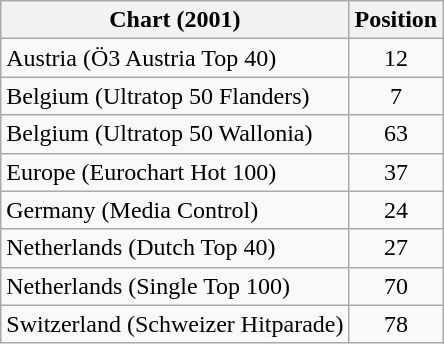<table class="wikitable sortable">
<tr>
<th>Chart (2001)</th>
<th>Position</th>
</tr>
<tr>
<td>Austria (Ö3 Austria Top 40)</td>
<td style="text-align:center;">12</td>
</tr>
<tr>
<td>Belgium (Ultratop 50 Flanders)</td>
<td style="text-align:center;">7</td>
</tr>
<tr>
<td>Belgium (Ultratop 50 Wallonia)</td>
<td style="text-align:center;">63</td>
</tr>
<tr>
<td>Europe (Eurochart Hot 100)</td>
<td style="text-align:center;">37</td>
</tr>
<tr>
<td>Germany (Media Control)</td>
<td style="text-align:center;">24</td>
</tr>
<tr>
<td>Netherlands (Dutch Top 40)</td>
<td style="text-align:center;">27</td>
</tr>
<tr>
<td>Netherlands (Single Top 100)</td>
<td style="text-align:center;">70</td>
</tr>
<tr>
<td>Switzerland (Schweizer Hitparade)</td>
<td style="text-align:center;">78</td>
</tr>
</table>
